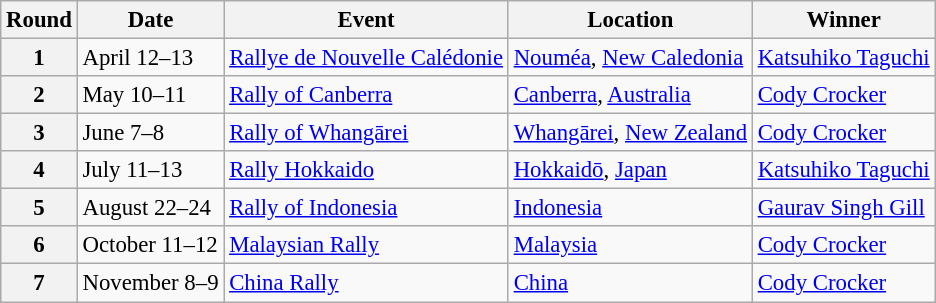<table class="wikitable" style="font-size: 95%;">
<tr>
<th>Round</th>
<th>Date</th>
<th>Event</th>
<th>Location</th>
<th>Winner</th>
</tr>
<tr>
<th>1</th>
<td>April 12–13</td>
<td><a href='#'>Rallye de Nouvelle Calédonie</a></td>
<td> <a href='#'>Nouméa</a>, <a href='#'>New Caledonia</a></td>
<td> <a href='#'>Katsuhiko Taguchi</a></td>
</tr>
<tr>
<th>2</th>
<td>May 10–11</td>
<td><a href='#'>Rally of Canberra</a></td>
<td> <a href='#'>Canberra</a>, <a href='#'>Australia</a></td>
<td> <a href='#'>Cody Crocker</a></td>
</tr>
<tr>
<th>3</th>
<td>June 7–8</td>
<td><a href='#'>Rally of Whangārei</a></td>
<td> <a href='#'>Whangārei</a>, <a href='#'>New Zealand</a></td>
<td> <a href='#'>Cody Crocker</a></td>
</tr>
<tr>
<th>4</th>
<td>July 11–13</td>
<td><a href='#'>Rally Hokkaido</a></td>
<td> <a href='#'>Hokkaidō</a>, <a href='#'>Japan</a></td>
<td> <a href='#'>Katsuhiko Taguchi</a></td>
</tr>
<tr>
<th>5</th>
<td>August 22–24</td>
<td><a href='#'>Rally of Indonesia</a></td>
<td> <a href='#'>Indonesia</a></td>
<td> <a href='#'>Gaurav Singh Gill</a></td>
</tr>
<tr>
<th>6</th>
<td>October 11–12</td>
<td><a href='#'>Malaysian Rally</a></td>
<td> <a href='#'>Malaysia</a></td>
<td> <a href='#'>Cody Crocker</a></td>
</tr>
<tr>
<th>7</th>
<td>November 8–9</td>
<td><a href='#'>China Rally</a></td>
<td> <a href='#'>China</a></td>
<td> <a href='#'>Cody Crocker</a></td>
</tr>
</table>
